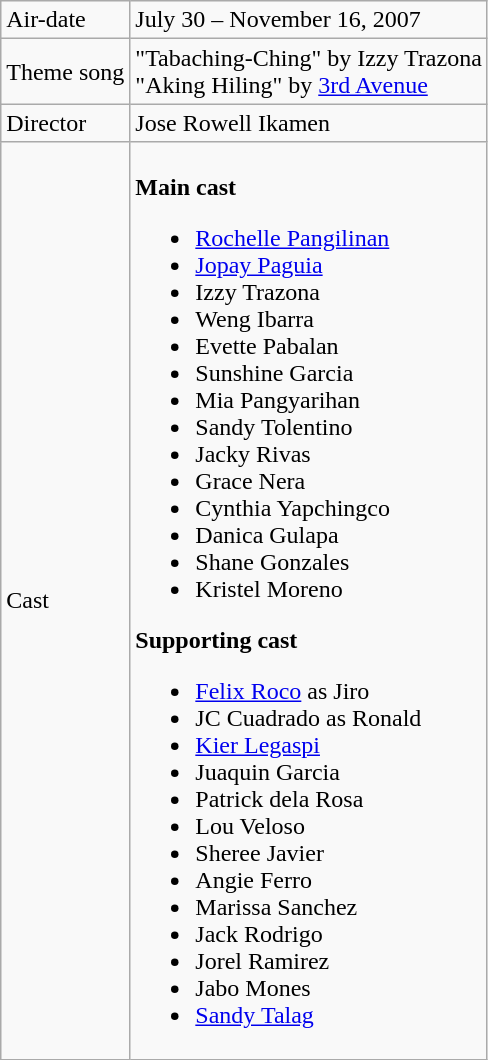<table class="wikitable">
<tr>
<td>Air-date</td>
<td>July 30 – November 16, 2007</td>
</tr>
<tr>
<td>Theme song</td>
<td>"Tabaching-Ching" by Izzy Trazona <br> "Aking Hiling" by <a href='#'>3rd Avenue</a></td>
</tr>
<tr>
<td>Director</td>
<td>Jose Rowell Ikamen</td>
</tr>
<tr>
<td>Cast</td>
<td><br><strong>Main cast</strong><ul><li><a href='#'>Rochelle Pangilinan</a></li><li><a href='#'>Jopay Paguia</a></li><li>Izzy Trazona</li><li>Weng Ibarra</li><li>Evette Pabalan</li><li>Sunshine Garcia</li><li>Mia Pangyarihan</li><li>Sandy Tolentino</li><li>Jacky Rivas</li><li>Grace Nera</li><li>Cynthia Yapchingco</li><li>Danica Gulapa</li><li>Shane Gonzales</li><li>Kristel Moreno</li></ul><strong>Supporting cast</strong><ul><li><a href='#'>Felix Roco</a> as Jiro</li><li>JC Cuadrado as Ronald</li><li><a href='#'>Kier Legaspi</a></li><li>Juaquin Garcia</li><li>Patrick dela Rosa</li><li>Lou Veloso</li><li>Sheree Javier</li><li>Angie Ferro</li><li>Marissa Sanchez</li><li>Jack Rodrigo</li><li>Jorel Ramirez</li><li>Jabo Mones</li><li><a href='#'>Sandy Talag</a></li></ul></td>
</tr>
</table>
